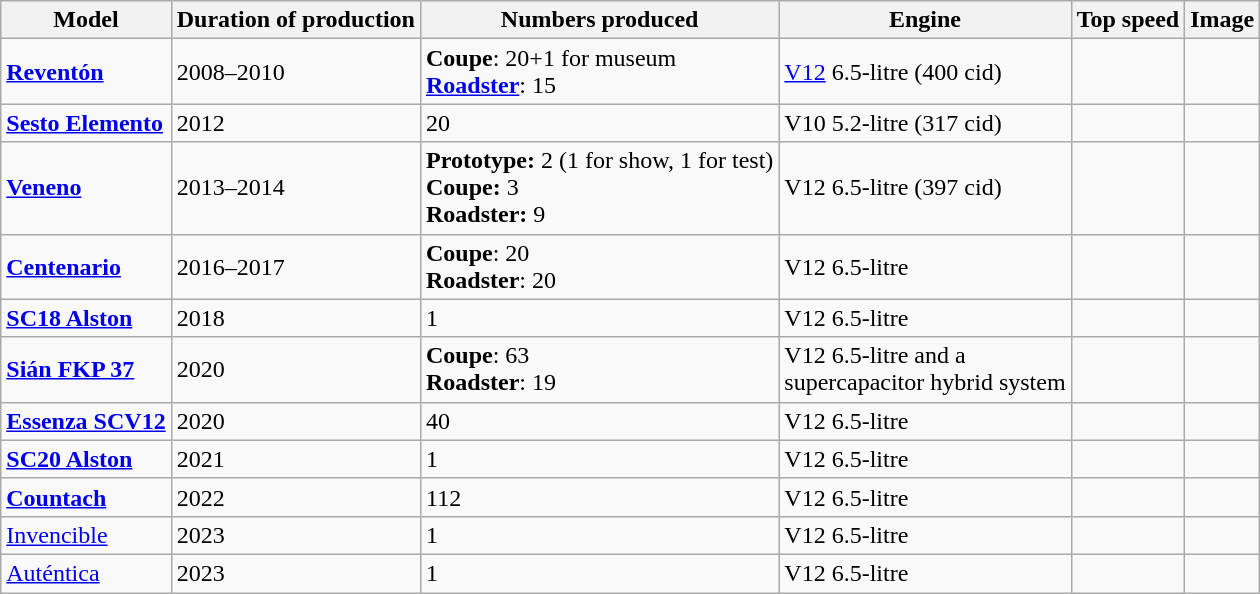<table class="wikitable sortable">
<tr>
<th>Model</th>
<th>Duration of production</th>
<th class="unsortable">Numbers produced</th>
<th>Engine</th>
<th>Top speed</th>
<th class="unsortable">Image</th>
</tr>
<tr>
<td><strong><a href='#'>Reventón</a></strong></td>
<td>2008–2010</td>
<td><strong>Coupe</strong>: 20+1 for museum<br><strong><a href='#'>Roadster</a></strong>: 15<br></td>
<td><a href='#'>V12</a> 6.5-litre (400 cid)</td>
<td></td>
<td></td>
</tr>
<tr>
<td><strong><a href='#'>Sesto Elemento</a></strong></td>
<td>2012</td>
<td>20</td>
<td>V10 5.2-litre (317 cid)</td>
<td></td>
<td></td>
</tr>
<tr>
<td><strong><a href='#'>Veneno</a></strong></td>
<td>2013–2014</td>
<td><strong>Prototype:</strong> 2 (1 for show, 1 for test)<br><strong>Coupe:</strong> 3<br><strong>Roadster:</strong> 9</td>
<td>V12 6.5-litre (397 cid)<br></td>
<td></td>
<td></td>
</tr>
<tr>
<td><strong><a href='#'>Centenario</a></strong></td>
<td>2016–2017</td>
<td><strong>Coupe</strong>: 20<br><strong>Roadster</strong>: 20</td>
<td>V12 6.5-litre</td>
<td></td>
<td></td>
</tr>
<tr>
<td><strong><a href='#'>SC18 Alston</a></strong></td>
<td>2018</td>
<td>1</td>
<td>V12 6.5-litre</td>
<td></td>
<td></td>
</tr>
<tr>
<td><strong><a href='#'>Sián FKP 37</a></strong></td>
<td>2020</td>
<td><strong>Coupe</strong>: 63<br><strong>Roadster</strong>: 19<br></td>
<td>V12 6.5-litre and a<br>supercapacitor hybrid system</td>
<td></td>
<td></td>
</tr>
<tr>
<td><strong><a href='#'>Essenza SCV12</a></strong></td>
<td>2020</td>
<td>40</td>
<td>V12 6.5-litre</td>
<td></td>
<td></td>
</tr>
<tr>
<td><strong><a href='#'>SC20 Alston</a></strong></td>
<td>2021</td>
<td>1</td>
<td>V12 6.5-litre</td>
<td></td>
<td></td>
</tr>
<tr>
<td><strong><a href='#'>Countach</a></strong></td>
<td>2022</td>
<td>112</td>
<td>V12 6.5-litre</td>
<td></td>
<td></td>
</tr>
<tr>
<td><a href='#'>Invencible</a></td>
<td>2023</td>
<td>1</td>
<td>V12 6.5-litre</td>
<td></td>
<td></td>
</tr>
<tr>
<td><a href='#'>Auténtica</a></td>
<td>2023</td>
<td>1</td>
<td>V12 6.5-litre</td>
<td></td>
<td></td>
</tr>
</table>
